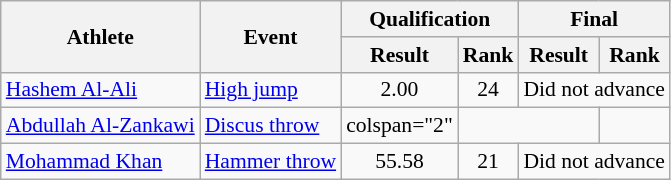<table class="wikitable" style="font-size:90%; text-align:center">
<tr>
<th rowspan="2">Athlete</th>
<th rowspan="2">Event</th>
<th colspan="2">Qualification</th>
<th colspan="2">Final</th>
</tr>
<tr>
<th>Result</th>
<th>Rank</th>
<th>Result</th>
<th>Rank</th>
</tr>
<tr>
<td align="left"><a href='#'>Hashem Al-Ali</a></td>
<td align="left"><a href='#'>High jump</a></td>
<td>2.00</td>
<td>24</td>
<td colspan="2">Did not advance</td>
</tr>
<tr>
<td align="left"><a href='#'>Abdullah Al-Zankawi</a></td>
<td align="left"><a href='#'>Discus throw</a></td>
<td>colspan="2" </td>
<td colspan="2"></td>
</tr>
<tr>
<td align="left"><a href='#'>Mohammad Khan</a></td>
<td align="left"><a href='#'>Hammer throw</a></td>
<td>55.58</td>
<td>21</td>
<td colspan="2">Did not advance</td>
</tr>
</table>
